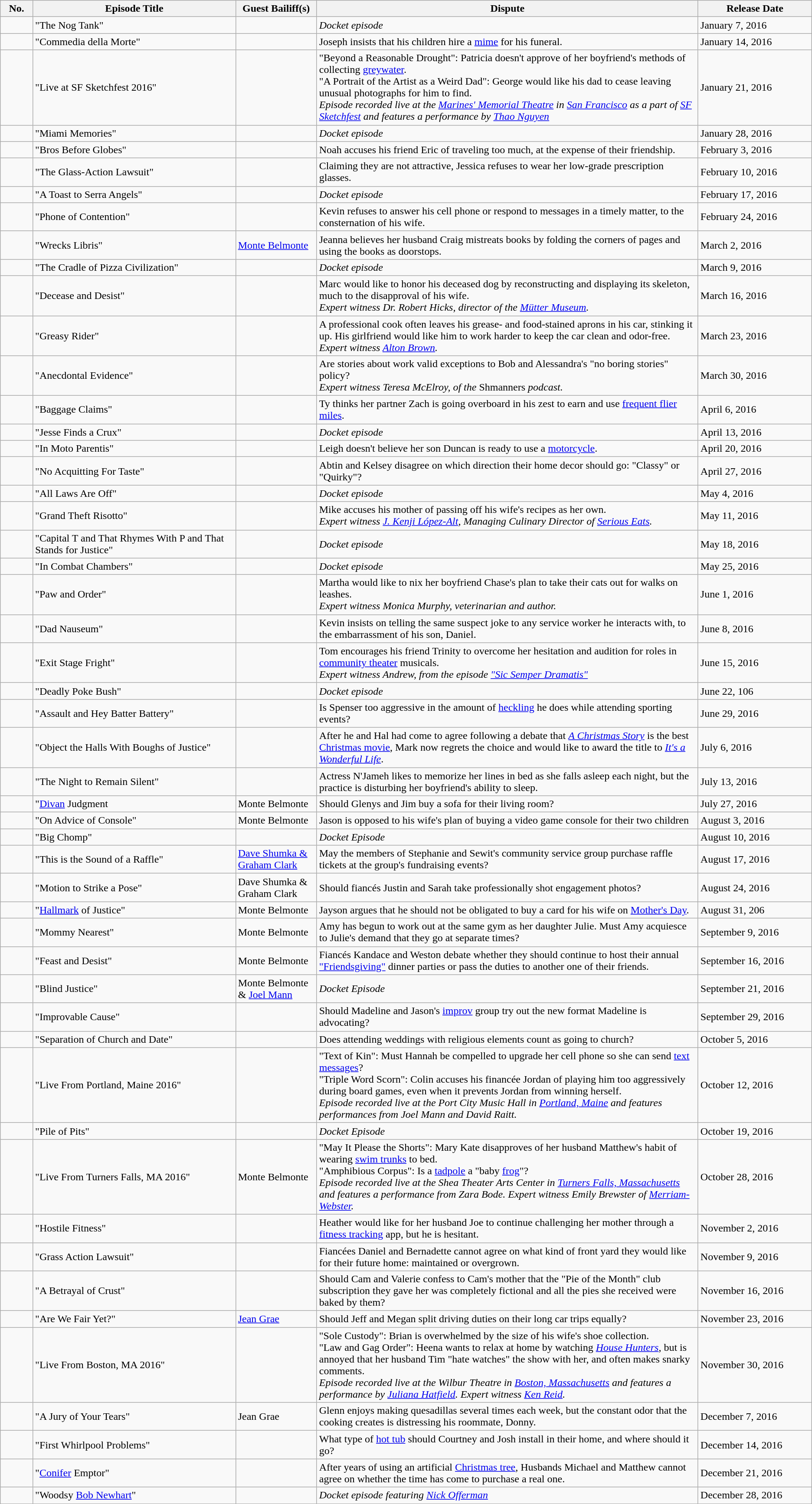<table class="wikitable">
<tr>
<th width="4%">No.</th>
<th width="25%">Episode Title</th>
<th width="10%">Guest Bailiff(s)</th>
<th width="47%">Dispute</th>
<th width="14%">Release Date</th>
</tr>
<tr>
<td></td>
<td>"The Nog Tank"</td>
<td></td>
<td><em>Docket episode</em></td>
<td>January 7, 2016</td>
</tr>
<tr>
<td></td>
<td>"Commedia della Morte"</td>
<td></td>
<td>Joseph insists that his children hire a <a href='#'>mime</a> for his funeral.</td>
<td>January 14, 2016</td>
</tr>
<tr>
<td></td>
<td>"Live at SF Sketchfest 2016"</td>
<td></td>
<td>"Beyond a Reasonable Drought": Patricia doesn't approve of her boyfriend's methods of collecting <a href='#'>greywater</a>.<br>"A Portrait of the Artist as a Weird Dad": George would like his dad to cease leaving unusual photographs for him to find.<br><em>Episode recorded live at the <a href='#'>Marines' Memorial Theatre</a> in <a href='#'>San Francisco</a> as a part of <a href='#'>SF Sketchfest</a> and features a performance by <a href='#'>Thao Nguyen</a></em></td>
<td>January 21, 2016</td>
</tr>
<tr>
<td></td>
<td>"Miami Memories"</td>
<td></td>
<td><em>Docket episode</em></td>
<td>January 28, 2016</td>
</tr>
<tr>
<td></td>
<td>"Bros Before Globes"</td>
<td></td>
<td>Noah accuses his friend Eric of traveling too much, at the expense of their friendship.</td>
<td>February 3, 2016</td>
</tr>
<tr>
<td></td>
<td>"The Glass-Action Lawsuit"</td>
<td></td>
<td>Claiming they are not attractive, Jessica refuses to wear her low-grade prescription glasses.</td>
<td>February 10, 2016</td>
</tr>
<tr>
<td></td>
<td>"A Toast to Serra Angels"</td>
<td></td>
<td><em>Docket episode</em></td>
<td>February 17, 2016</td>
</tr>
<tr>
<td></td>
<td>"Phone of Contention"</td>
<td></td>
<td>Kevin refuses to answer his cell phone or respond to messages in a timely matter, to the consternation of his wife.</td>
<td>February 24, 2016</td>
</tr>
<tr>
<td></td>
<td>"Wrecks Libris"</td>
<td><a href='#'>Monte Belmonte</a></td>
<td>Jeanna believes her husband Craig mistreats books by folding the corners of pages and using the books as doorstops.</td>
<td>March 2, 2016</td>
</tr>
<tr>
<td></td>
<td>"The Cradle of Pizza Civilization"</td>
<td></td>
<td><em>Docket episode</em></td>
<td>March 9, 2016</td>
</tr>
<tr>
<td></td>
<td>"Decease and Desist"</td>
<td></td>
<td>Marc would like to honor his deceased dog by reconstructing and displaying its skeleton, much to the disapproval of his wife.<br><em>Expert witness Dr. Robert Hicks, director of the <a href='#'>Mütter Museum</a>.</em></td>
<td>March 16, 2016</td>
</tr>
<tr>
<td></td>
<td>"Greasy Rider"</td>
<td></td>
<td>A professional cook often leaves his grease- and food-stained aprons in his car, stinking it up. His girlfriend would like him to work harder to keep the car clean and odor-free.<br><em>Expert witness <a href='#'>Alton Brown</a>.</em></td>
<td>March 23, 2016</td>
</tr>
<tr>
<td></td>
<td>"Anecdontal Evidence"</td>
<td></td>
<td>Are stories about work valid exceptions to Bob and Alessandra's "no boring stories" policy?<br><em>Expert witness Teresa McElroy, of the</em> Shmanners <em>podcast.</em></td>
<td>March 30, 2016</td>
</tr>
<tr>
<td></td>
<td>"Baggage Claims"</td>
<td></td>
<td>Ty thinks her partner Zach is going overboard in his zest to earn and use <a href='#'>frequent flier miles</a>.</td>
<td>April 6, 2016</td>
</tr>
<tr>
<td></td>
<td>"Jesse Finds a Crux"</td>
<td></td>
<td><em>Docket episode</em></td>
<td>April 13, 2016</td>
</tr>
<tr>
<td></td>
<td>"In Moto Parentis"</td>
<td></td>
<td>Leigh doesn't believe her son Duncan is ready to use a <a href='#'>motorcycle</a>.</td>
<td>April 20, 2016</td>
</tr>
<tr>
<td></td>
<td>"No Acquitting For Taste"</td>
<td></td>
<td>Abtin and Kelsey disagree on which direction their home decor should go: "Classy" or "Quirky"?</td>
<td>April 27, 2016</td>
</tr>
<tr>
<td></td>
<td>"All Laws Are Off"</td>
<td></td>
<td><em>Docket episode</em></td>
<td>May 4, 2016</td>
</tr>
<tr>
<td></td>
<td>"Grand Theft Risotto"</td>
<td></td>
<td>Mike accuses his mother of passing off his wife's recipes as her own.<br><em>Expert witness <a href='#'>J. Kenji López-Alt</a>, Managing Culinary Director of <a href='#'>Serious Eats</a>.</em></td>
<td>May 11, 2016</td>
</tr>
<tr>
<td></td>
<td>"Capital T and That Rhymes With P and That Stands for Justice"</td>
<td></td>
<td><em>Docket episode</em></td>
<td>May 18, 2016</td>
</tr>
<tr>
<td></td>
<td>"In Combat Chambers"</td>
<td></td>
<td><em>Docket episode</em></td>
<td>May 25, 2016</td>
</tr>
<tr>
<td></td>
<td>"Paw and Order"</td>
<td></td>
<td>Martha would like to nix her boyfriend Chase's plan to take their cats out for walks on leashes.<br><em>Expert witness Monica Murphy, veterinarian and author.</em></td>
<td>June 1, 2016</td>
</tr>
<tr>
<td></td>
<td>"Dad Nauseum"</td>
<td></td>
<td>Kevin insists on telling the same suspect joke to any service worker he interacts with, to the embarrassment of his son, Daniel.</td>
<td>June 8, 2016</td>
</tr>
<tr>
<td></td>
<td>"Exit Stage Fright"</td>
<td></td>
<td>Tom encourages his friend Trinity to overcome her hesitation and audition for roles in <a href='#'>community theater</a> musicals.<br><em>Expert witness Andrew, from the episode <a href='#'>"Sic Semper Dramatis"</a></em></td>
<td>June 15, 2016</td>
</tr>
<tr>
<td></td>
<td>"Deadly Poke Bush"</td>
<td></td>
<td><em>Docket episode</em></td>
<td>June 22, 106</td>
</tr>
<tr>
<td></td>
<td>"Assault and Hey Batter Battery"</td>
<td></td>
<td>Is Spenser too aggressive in the amount of <a href='#'>heckling</a> he does while attending sporting events?</td>
<td>June 29, 2016</td>
</tr>
<tr>
<td></td>
<td>"Object the Halls With Boughs of Justice"</td>
<td></td>
<td>After he and Hal had come to agree following a debate that <em><a href='#'>A Christmas Story</a></em> is the best <a href='#'>Christmas movie</a>, Mark now regrets the choice and would like to award the title to <em><a href='#'>It's a Wonderful Life</a></em>.</td>
<td>July 6, 2016</td>
</tr>
<tr>
<td></td>
<td>"The Night to Remain Silent"</td>
<td></td>
<td>Actress N'Jameh likes to memorize her lines in bed as she falls asleep each night, but the practice is disturbing her boyfriend's ability to sleep.</td>
<td>July 13, 2016</td>
</tr>
<tr>
<td></td>
<td>"<a href='#'>Divan</a> Judgment</td>
<td>Monte Belmonte</td>
<td>Should Glenys and Jim buy a sofa for their living room?</td>
<td>July 27, 2016</td>
</tr>
<tr>
<td></td>
<td>"On Advice of Console"</td>
<td>Monte Belmonte</td>
<td>Jason is opposed to his wife's plan of buying a video game console for their two children</td>
<td>August 3, 2016</td>
</tr>
<tr>
<td></td>
<td>"Big Chomp"</td>
<td></td>
<td><em>Docket Episode</em></td>
<td>August 10, 2016</td>
</tr>
<tr>
<td></td>
<td>"This is the Sound of a Raffle"</td>
<td><a href='#'>Dave Shumka & Graham Clark</a></td>
<td>May the members of Stephanie and Sewit's community service group purchase raffle tickets at the group's fundraising events?</td>
<td>August 17, 2016</td>
</tr>
<tr>
<td></td>
<td>"Motion to Strike a Pose"</td>
<td>Dave Shumka & Graham Clark</td>
<td>Should fiancés Justin and Sarah take professionally shot engagement photos?</td>
<td>August 24, 2016</td>
</tr>
<tr>
<td></td>
<td>"<a href='#'>Hallmark</a> of Justice"</td>
<td>Monte Belmonte</td>
<td>Jayson argues that he should not be obligated to buy a card for his wife on <a href='#'>Mother's Day</a>.</td>
<td>August 31, 206</td>
</tr>
<tr>
<td></td>
<td>"Mommy Nearest"</td>
<td>Monte Belmonte</td>
<td>Amy has begun to work out at the same gym as her daughter Julie. Must Amy acquiesce to Julie's demand that they go at separate times?</td>
<td>September 9, 2016</td>
</tr>
<tr>
<td></td>
<td>"Feast and Desist"</td>
<td>Monte Belmonte</td>
<td>Fiancés Kandace and Weston debate whether they should continue to host their annual <a href='#'>"Friendsgiving"</a> dinner parties or pass the duties to another one of their friends.</td>
<td>September 16, 2016</td>
</tr>
<tr>
<td></td>
<td>"Blind Justice"</td>
<td>Monte Belmonte & <a href='#'>Joel Mann</a></td>
<td><em>Docket Episode</em></td>
<td>September 21, 2016</td>
</tr>
<tr>
<td></td>
<td>"Improvable Cause"</td>
<td></td>
<td>Should Madeline and Jason's <a href='#'>improv</a> group try out the new format Madeline is advocating?</td>
<td>September 29, 2016</td>
</tr>
<tr>
<td></td>
<td>"Separation of Church and Date"</td>
<td></td>
<td>Does attending weddings with religious elements count as going to church?</td>
<td>October 5, 2016</td>
</tr>
<tr>
<td></td>
<td>"Live From Portland, Maine 2016"</td>
<td></td>
<td>"Text of Kin": Must Hannah be compelled to upgrade her cell phone so she can send <a href='#'>text messages</a>?<br>"Triple Word Scorn": Colin accuses his financée Jordan of playing him too aggressively during board games, even when it prevents Jordan from winning herself.<br><em>Episode recorded live at the Port City Music Hall in <a href='#'>Portland, Maine</a> and features performances from Joel Mann and David Raitt.</em></td>
<td>October 12, 2016</td>
</tr>
<tr>
<td></td>
<td>"Pile of Pits"</td>
<td></td>
<td><em>Docket Episode</em></td>
<td>October 19, 2016</td>
</tr>
<tr>
<td></td>
<td>"Live From Turners Falls, MA 2016"</td>
<td>Monte Belmonte</td>
<td>"May It Please the Shorts": Mary Kate disapproves of her husband Matthew's habit of wearing <a href='#'>swim trunks</a> to bed.<br>"Amphibious Corpus": Is a <a href='#'>tadpole</a> a "baby <a href='#'>frog</a>"?<br><em>Episode recorded live at the Shea Theater Arts Center in <a href='#'>Turners Falls, Massachusetts</a> and features a performance from Zara Bode. Expert witness Emily Brewster of <a href='#'>Merriam-Webster</a>.</em></td>
<td>October 28, 2016</td>
</tr>
<tr>
<td></td>
<td>"Hostile Fitness"</td>
<td></td>
<td>Heather would like for her husband Joe to continue challenging her mother through a <a href='#'>fitness tracking</a> app, but he is hesitant.</td>
<td>November 2, 2016</td>
</tr>
<tr>
<td></td>
<td>"Grass Action Lawsuit"</td>
<td></td>
<td>Fiancées Daniel and Bernadette cannot agree on what kind of front yard they would like for their future home: maintained or overgrown.</td>
<td>November 9, 2016</td>
</tr>
<tr>
<td></td>
<td>"A Betrayal of Crust"</td>
<td></td>
<td>Should Cam and Valerie confess to Cam's mother that the "Pie of the Month" club subscription they gave her was completely fictional and all the pies she received were baked by them?</td>
<td>November 16, 2016</td>
</tr>
<tr>
<td></td>
<td>"Are We Fair Yet?"</td>
<td><a href='#'>Jean Grae</a></td>
<td>Should Jeff and Megan split driving duties on their long car trips equally?</td>
<td>November 23, 2016</td>
</tr>
<tr>
<td></td>
<td>"Live From Boston, MA 2016"</td>
<td></td>
<td>"Sole Custody": Brian is overwhelmed by the size of his wife's shoe collection.<br>"Law and Gag Order": Heena wants to relax at home by watching <em><a href='#'>House Hunters</a></em>, but is annoyed that her husband Tim "hate watches" the show with her, and often makes snarky comments.<br><em>Episode recorded live at the Wilbur Theatre in <a href='#'>Boston, Massachusetts</a></em> <em>and features a performance by <a href='#'>Juliana Hatfield</a>. Expert witness <a href='#'>Ken Reid</a>.</em></td>
<td>November 30, 2016</td>
</tr>
<tr>
<td></td>
<td>"A Jury of Your Tears"</td>
<td>Jean Grae</td>
<td>Glenn enjoys making quesadillas several times each week, but the constant odor that the cooking creates is distressing his roommate, Donny.</td>
<td>December 7, 2016</td>
</tr>
<tr>
<td></td>
<td>"First Whirlpool Problems"</td>
<td></td>
<td>What type of <a href='#'>hot tub</a> should Courtney and Josh install in their home, and where should it go?</td>
<td>December 14, 2016</td>
</tr>
<tr>
<td></td>
<td>"<a href='#'>Conifer</a> Emptor"</td>
<td></td>
<td>After years of using an artificial <a href='#'>Christmas tree</a>, Husbands Michael and Matthew cannot agree on whether the time has come to purchase a real one.</td>
<td>December 21, 2016</td>
</tr>
<tr>
<td></td>
<td>"Woodsy <a href='#'>Bob Newhart</a>"</td>
<td></td>
<td><em>Docket episode featuring <a href='#'>Nick Offerman</a></em></td>
<td>December 28, 2016</td>
</tr>
</table>
